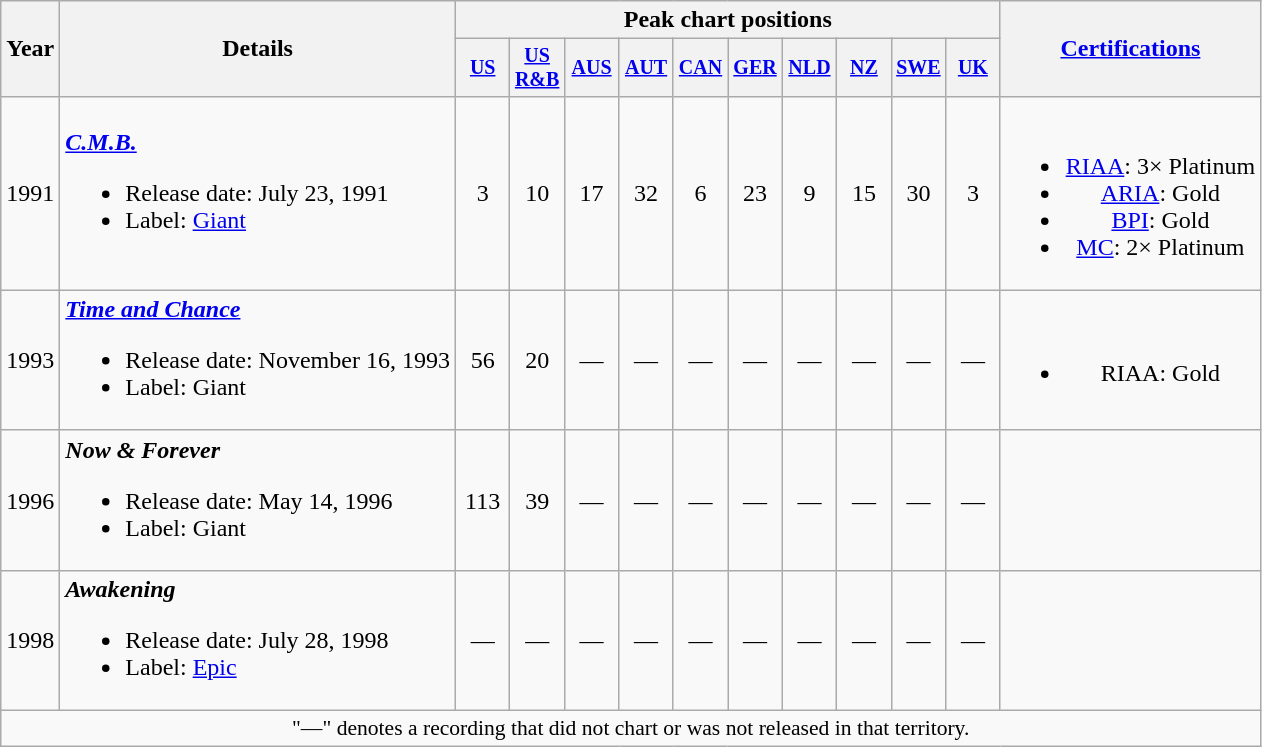<table class="wikitable" style="text-align:center;">
<tr>
<th rowspan="2">Year</th>
<th rowspan="2">Details</th>
<th colspan="10">Peak chart positions</th>
<th rowspan="2"><a href='#'>Certifications</a></th>
</tr>
<tr style="font-size:smaller;">
<th width="30"><a href='#'>US</a><br></th>
<th width="30"><a href='#'>US<br>R&B</a><br></th>
<th width="30"><a href='#'>AUS</a><br></th>
<th width="30"><a href='#'>AUT</a><br></th>
<th width="30"><a href='#'>CAN</a><br></th>
<th width="30"><a href='#'>GER</a><br></th>
<th width="30"><a href='#'>NLD</a><br></th>
<th width="30"><a href='#'>NZ</a> <br></th>
<th width="30"><a href='#'>SWE</a><br></th>
<th width="30"><a href='#'>UK</a><br></th>
</tr>
<tr>
<td>1991</td>
<td align="left"><strong><em><a href='#'>C.M.B.</a></em></strong><br><ul><li>Release date: July 23, 1991</li><li>Label: <a href='#'>Giant</a></li></ul></td>
<td>3</td>
<td>10</td>
<td>17</td>
<td>32</td>
<td>6</td>
<td>23</td>
<td>9</td>
<td>15</td>
<td>30</td>
<td>3</td>
<td><br><ul><li><a href='#'>RIAA</a>: 3× Platinum</li><li><a href='#'>ARIA</a>: Gold</li><li><a href='#'>BPI</a>: Gold</li><li><a href='#'>MC</a>: 2× Platinum</li></ul></td>
</tr>
<tr>
<td>1993</td>
<td align="left"><strong><em><a href='#'>Time and Chance</a></em></strong><br><ul><li>Release date: November 16, 1993</li><li>Label: Giant</li></ul></td>
<td>56</td>
<td>20</td>
<td>—</td>
<td>—</td>
<td>—</td>
<td>—</td>
<td>—</td>
<td>—</td>
<td>—</td>
<td>—</td>
<td><br><ul><li>RIAA: Gold</li></ul></td>
</tr>
<tr>
<td>1996</td>
<td align="left"><strong><em>Now & Forever</em></strong><br><ul><li>Release date: May 14, 1996</li><li>Label: Giant</li></ul></td>
<td>113</td>
<td>39</td>
<td>—</td>
<td>—</td>
<td>—</td>
<td>—</td>
<td>—</td>
<td>—</td>
<td>—</td>
<td>—</td>
<td></td>
</tr>
<tr>
<td>1998</td>
<td align="left"><strong><em>Awakening</em></strong><br><ul><li>Release date: July 28, 1998</li><li>Label: <a href='#'>Epic</a></li></ul></td>
<td>—</td>
<td>—</td>
<td>—</td>
<td>—</td>
<td>—</td>
<td>—</td>
<td>—</td>
<td>—</td>
<td>—</td>
<td>—</td>
<td></td>
</tr>
<tr>
<td colspan="15" style="font-size:90%">"—" denotes a recording that did not chart or was not released in that territory.</td>
</tr>
</table>
